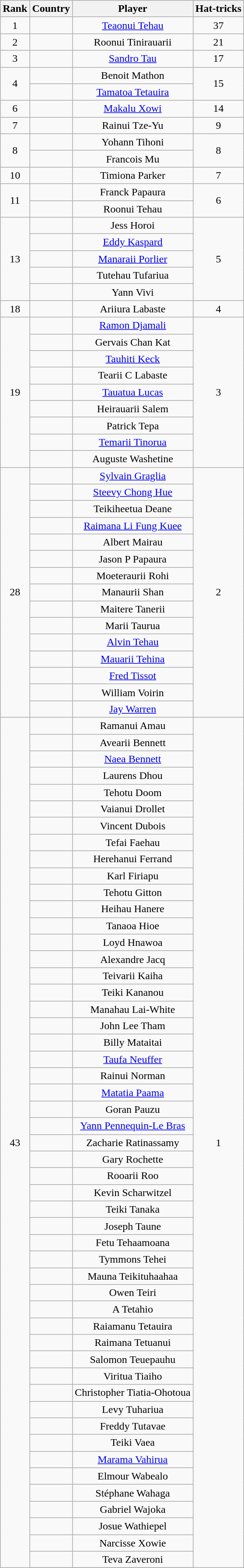<table class="wikitable" style="text-align:center;">
<tr>
<th>Rank</th>
<th>Country</th>
<th>Player</th>
<th>Hat-tricks</th>
</tr>
<tr>
<td>1</td>
<td></td>
<td><a href='#'>Teaonui Tehau</a></td>
<td>37</td>
</tr>
<tr>
<td>2</td>
<td></td>
<td>Roonui Tinirauarii</td>
<td>21</td>
</tr>
<tr>
<td>3</td>
<td></td>
<td><a href='#'>Sandro Tau</a></td>
<td>17</td>
</tr>
<tr>
<td rowspan=2>4</td>
<td></td>
<td>Benoit Mathon</td>
<td rowspan=2>15</td>
</tr>
<tr>
<td></td>
<td><a href='#'>Tamatoa Tetauira</a></td>
</tr>
<tr>
<td>6</td>
<td></td>
<td><a href='#'>Makalu Xowi</a></td>
<td>14</td>
</tr>
<tr>
<td>7</td>
<td></td>
<td>Rainui Tze-Yu</td>
<td>9</td>
</tr>
<tr>
<td rowspan=2>8</td>
<td></td>
<td>Yohann Tihoni</td>
<td rowspan=2>8</td>
</tr>
<tr>
<td></td>
<td>Francois Mu</td>
</tr>
<tr>
<td rowspan=1>10</td>
<td></td>
<td>Timiona Parker</td>
<td rowspan=1>7</td>
</tr>
<tr>
<td rowspan=2>11</td>
<td></td>
<td>Franck Papaura</td>
<td rowspan=2>6</td>
</tr>
<tr>
<td></td>
<td>Roonui Tehau</td>
</tr>
<tr>
<td rowspan=5>13</td>
<td></td>
<td>Jess Horoi</td>
<td rowspan=5>5</td>
</tr>
<tr>
<td></td>
<td><a href='#'>Eddy Kaspard</a></td>
</tr>
<tr>
<td></td>
<td><a href='#'>Manaraii Porlier</a></td>
</tr>
<tr>
<td></td>
<td>Tutehau Tufariua</td>
</tr>
<tr>
<td></td>
<td>Yann Vivi</td>
</tr>
<tr>
<td rowspan=1>18</td>
<td></td>
<td>Ariiura Labaste</td>
<td rowspan=1>4</td>
</tr>
<tr>
<td rowspan=9>19</td>
<td></td>
<td><a href='#'>Ramon Djamali</a></td>
<td rowspan=9>3</td>
</tr>
<tr>
<td></td>
<td>Gervais Chan Kat</td>
</tr>
<tr>
<td></td>
<td><a href='#'>Tauhiti Keck</a></td>
</tr>
<tr>
<td></td>
<td>Tearii C Labaste</td>
</tr>
<tr>
<td></td>
<td><a href='#'>Tauatua Lucas</a></td>
</tr>
<tr>
<td></td>
<td>Heirauarii Salem</td>
</tr>
<tr>
<td></td>
<td>Patrick Tepa</td>
</tr>
<tr>
<td></td>
<td><a href='#'>Temarii Tinorua</a></td>
</tr>
<tr>
<td></td>
<td>Auguste Washetine</td>
</tr>
<tr>
<td rowspan=15>28</td>
<td></td>
<td><a href='#'>Sylvain Graglia</a></td>
<td rowspan=15>2</td>
</tr>
<tr>
<td></td>
<td><a href='#'>Steevy Chong Hue</a></td>
</tr>
<tr>
<td></td>
<td>Teikiheetua Deane</td>
</tr>
<tr>
<td></td>
<td><a href='#'>Raimana Li Fung Kuee</a></td>
</tr>
<tr>
<td></td>
<td>Albert Mairau</td>
</tr>
<tr>
<td></td>
<td>Jason P Papaura</td>
</tr>
<tr>
<td></td>
<td>Moeteraurii Rohi</td>
</tr>
<tr>
<td></td>
<td>Manaurii Shan</td>
</tr>
<tr>
<td></td>
<td>Maitere Tanerii</td>
</tr>
<tr>
<td></td>
<td>Marii Taurua</td>
</tr>
<tr>
<td></td>
<td><a href='#'>Alvin Tehau</a></td>
</tr>
<tr>
<td></td>
<td><a href='#'>Mauarii Tehina</a></td>
</tr>
<tr>
<td></td>
<td><a href='#'>Fred Tissot</a></td>
</tr>
<tr>
<td></td>
<td>William Voirin</td>
</tr>
<tr>
<td></td>
<td><a href='#'>Jay Warren</a></td>
</tr>
<tr>
<td rowspan=60>43</td>
<td></td>
<td>Ramanui Amau</td>
<td rowspan=60>1</td>
</tr>
<tr>
<td></td>
<td>Avearii Bennett</td>
</tr>
<tr>
<td></td>
<td><a href='#'>Naea Bennett</a></td>
</tr>
<tr>
<td></td>
<td>Laurens Dhou</td>
</tr>
<tr>
<td></td>
<td>Tehotu Doom</td>
</tr>
<tr>
<td></td>
<td>Vaianui Drollet</td>
</tr>
<tr>
<td></td>
<td>Vincent Dubois</td>
</tr>
<tr>
<td></td>
<td>Tefai Faehau</td>
</tr>
<tr>
<td></td>
<td>Herehanui Ferrand</td>
</tr>
<tr>
<td></td>
<td>Karl Firiapu</td>
</tr>
<tr>
<td></td>
<td>Tehotu Gitton</td>
</tr>
<tr>
<td></td>
<td>Heihau Hanere</td>
</tr>
<tr>
<td></td>
<td>Tanaoa Hioe</td>
</tr>
<tr>
<td></td>
<td>Loyd Hnawoa</td>
</tr>
<tr>
<td></td>
<td>Alexandre Jacq</td>
</tr>
<tr>
<td></td>
<td>Teivarii Kaiha</td>
</tr>
<tr>
<td></td>
<td>Teiki Kananou</td>
</tr>
<tr>
<td></td>
<td>Manahau Lai-White</td>
</tr>
<tr>
<td></td>
<td>John Lee Tham</td>
</tr>
<tr>
<td></td>
<td>Billy Mataitai</td>
</tr>
<tr>
<td></td>
<td><a href='#'>Taufa Neuffer</a></td>
</tr>
<tr>
<td></td>
<td>Rainui Norman</td>
</tr>
<tr>
<td></td>
<td><a href='#'>Matatia Paama</a></td>
</tr>
<tr>
<td></td>
<td>Goran Pauzu</td>
</tr>
<tr>
<td></td>
<td><a href='#'>Yann Pennequin-Le Bras</a></td>
</tr>
<tr>
<td></td>
<td>Zacharie Ratinassamy</td>
</tr>
<tr>
<td></td>
<td>Gary Rochette</td>
</tr>
<tr>
<td></td>
<td>Rooarii Roo</td>
</tr>
<tr>
<td></td>
<td>Kevin Scharwitzel</td>
</tr>
<tr>
<td></td>
<td>Teiki Tanaka</td>
</tr>
<tr>
<td></td>
<td>Joseph Taune</td>
</tr>
<tr>
<td></td>
<td>Fetu Tehaamoana</td>
</tr>
<tr>
<td></td>
<td>Tymmons Tehei</td>
</tr>
<tr>
<td></td>
<td>Mauna Teikituhaahaa</td>
</tr>
<tr>
<td></td>
<td>Owen Teiri</td>
</tr>
<tr>
<td></td>
<td>A Tetahio</td>
</tr>
<tr>
<td></td>
<td>Raiamanu Tetauira</td>
</tr>
<tr>
<td></td>
<td>Raimana Tetuanui</td>
</tr>
<tr>
<td></td>
<td>Salomon Teuepauhu</td>
</tr>
<tr>
<td></td>
<td>Viritua Tiaiho</td>
</tr>
<tr>
<td></td>
<td>Christopher Tiatia-Ohotoua</td>
</tr>
<tr>
<td></td>
<td>Levy Tuhariua</td>
</tr>
<tr>
<td></td>
<td>Freddy Tutavae</td>
</tr>
<tr>
<td></td>
<td>Teiki Vaea</td>
</tr>
<tr>
<td></td>
<td><a href='#'>Marama Vahirua</a></td>
</tr>
<tr>
<td></td>
<td>Elmour Wabealo</td>
</tr>
<tr>
<td></td>
<td>Stéphane Wahaga</td>
</tr>
<tr>
<td></td>
<td>Gabriel Wajoka</td>
</tr>
<tr>
<td></td>
<td>Josue Wathiepel</td>
</tr>
<tr>
<td></td>
<td>Narcisse Xowie</td>
</tr>
<tr>
<td></td>
<td>Teva Zaveroni</td>
</tr>
<tr>
</tr>
</table>
